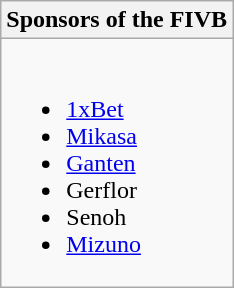<table class="wikitable collapsible " style="float:center; margin:10px;">
<tr>
<th>Sponsors of the FIVB</th>
</tr>
<tr>
<td><br><ul><li><a href='#'>1xBet</a></li><li><a href='#'>Mikasa</a></li><li><a href='#'>Ganten</a></li><li>Gerflor</li><li>Senoh</li><li><a href='#'>Mizuno</a></li></ul></td>
</tr>
</table>
